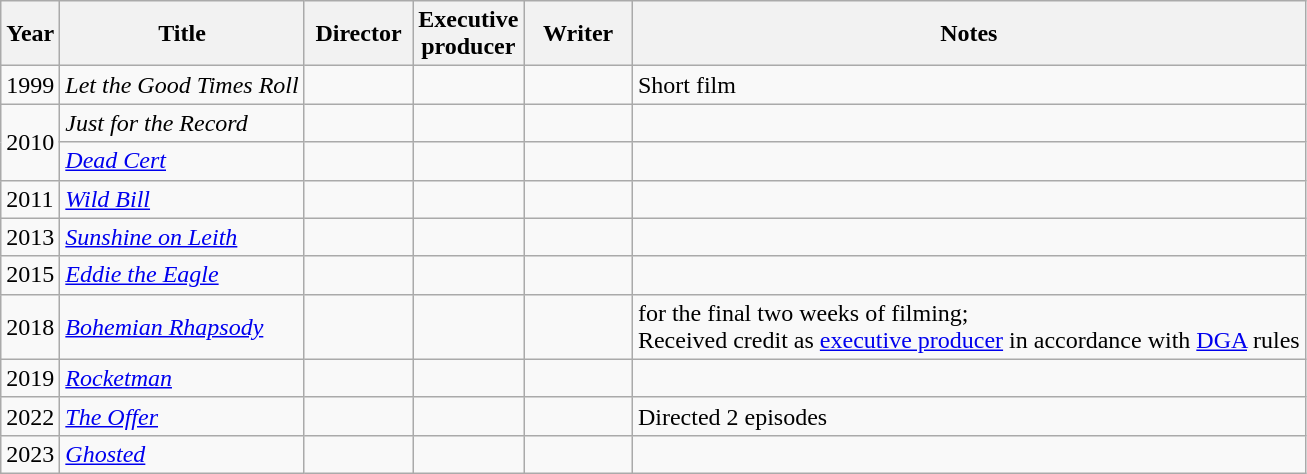<table class="wikitable">
<tr>
<th>Year</th>
<th>Title</th>
<th width=65>Director</th>
<th>Executive<br>producer</th>
<th width=65>Writer</th>
<th>Notes</th>
</tr>
<tr>
<td>1999</td>
<td><em>Let the Good Times Roll</em></td>
<td></td>
<td></td>
<td></td>
<td>Short film</td>
</tr>
<tr>
<td rowspan="2">2010</td>
<td><em>Just for the Record</em></td>
<td></td>
<td></td>
<td></td>
<td></td>
</tr>
<tr>
<td><em><a href='#'>Dead Cert</a></em></td>
<td></td>
<td></td>
<td></td>
<td></td>
</tr>
<tr>
<td>2011</td>
<td><em><a href='#'>Wild Bill</a></em></td>
<td></td>
<td></td>
<td></td>
<td></td>
</tr>
<tr>
<td>2013</td>
<td><em><a href='#'>Sunshine on Leith</a></em></td>
<td></td>
<td></td>
<td></td>
<td></td>
</tr>
<tr>
<td>2015</td>
<td><em><a href='#'>Eddie the Eagle</a></em></td>
<td></td>
<td></td>
<td></td>
<td></td>
</tr>
<tr>
<td>2018</td>
<td><em><a href='#'>Bohemian Rhapsody</a></em></td>
<td></td>
<td></td>
<td></td>
<td> for the final two weeks of filming;<br>Received credit as <a href='#'>executive producer</a> in accordance with <a href='#'>DGA</a> rules</td>
</tr>
<tr>
<td>2019</td>
<td><em><a href='#'>Rocketman</a></em></td>
<td></td>
<td></td>
<td></td>
<td></td>
</tr>
<tr>
<td>2022</td>
<td><em><a href='#'>The Offer</a></em></td>
<td></td>
<td></td>
<td></td>
<td>Directed 2 episodes</td>
</tr>
<tr>
<td>2023</td>
<td><em><a href='#'>Ghosted</a></em></td>
<td></td>
<td></td>
<td></td>
<td></td>
</tr>
</table>
